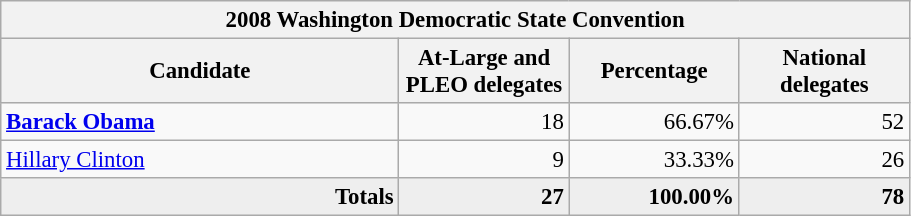<table class="wikitable" style="font-size: 95%; text-align:right;">
<tr>
<th colspan="4">2008 Washington Democratic State Convention</th>
</tr>
<tr>
<th style="width: 17em">Candidate</th>
<th style="width: 7em">At-Large and PLEO delegates</th>
<th style="width: 7em">Percentage</th>
<th style="width: 7em">National delegates</th>
</tr>
<tr>
<td style="text-align:left;"><strong><a href='#'>Barack Obama</a></strong></td>
<td>18</td>
<td>66.67%</td>
<td>52</td>
</tr>
<tr>
<td style="text-align:left;"><a href='#'>Hillary Clinton</a></td>
<td>9</td>
<td>33.33%</td>
<td>26</td>
</tr>
<tr style="background:#eee; margin-right:0.5em;">
<td><strong>Totals</strong></td>
<td><strong>27</strong></td>
<td><strong>100.00%</strong></td>
<td><strong>78</strong></td>
</tr>
</table>
